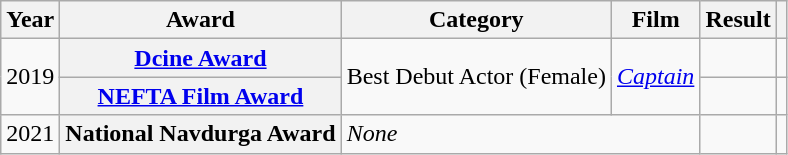<table class="wikitable plainrowheaders sortable">
<tr>
<th>Year</th>
<th>Award</th>
<th>Category</th>
<th>Film</th>
<th>Result</th>
<th class="unsortable"></th>
</tr>
<tr>
<td rowspan="2">2019</td>
<th scope="row"><a href='#'>Dcine Award</a></th>
<td rowspan="2">Best Debut Actor (Female)</td>
<td rowspan="2" ! scope="row"><a href='#'><em>Captain</em></a></td>
<td></td>
<td style="text-align:center;"></td>
</tr>
<tr>
<th scope="row"><a href='#'>NEFTA Film Award</a></th>
<td></td>
<td style="text-align:center;"></td>
</tr>
<tr>
<td>2021</td>
<th scope="row">National Navdurga Award</th>
<td colspan="2"><em>None</em></td>
<td></td>
<td style="text-align:center;"></td>
</tr>
</table>
